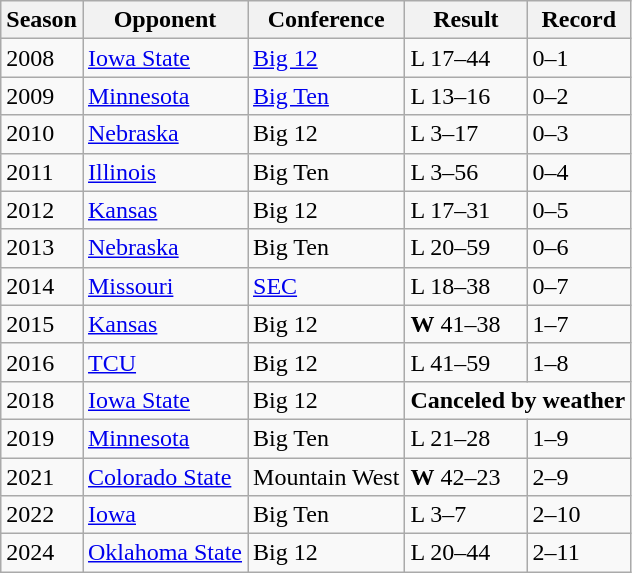<table class="wikitable">
<tr>
<th>Season</th>
<th>Opponent</th>
<th>Conference</th>
<th>Result</th>
<th>Record</th>
</tr>
<tr>
<td>2008</td>
<td><a href='#'>Iowa State</a></td>
<td><a href='#'>Big 12</a></td>
<td>L 17–44</td>
<td>0–1</td>
</tr>
<tr>
<td>2009</td>
<td><a href='#'>Minnesota</a></td>
<td><a href='#'>Big Ten</a></td>
<td>L 13–16</td>
<td>0–2</td>
</tr>
<tr>
<td>2010</td>
<td><a href='#'>Nebraska</a></td>
<td>Big 12</td>
<td>L 3–17</td>
<td>0–3</td>
</tr>
<tr>
<td>2011</td>
<td><a href='#'>Illinois</a></td>
<td>Big Ten</td>
<td>L 3–56</td>
<td>0–4</td>
</tr>
<tr>
<td>2012</td>
<td><a href='#'>Kansas</a></td>
<td>Big 12</td>
<td>L 17–31</td>
<td>0–5</td>
</tr>
<tr>
<td>2013</td>
<td><a href='#'>Nebraska</a></td>
<td>Big Ten</td>
<td>L 20–59</td>
<td>0–6</td>
</tr>
<tr>
<td>2014</td>
<td><a href='#'>Missouri</a></td>
<td><a href='#'>SEC</a></td>
<td>L 18–38</td>
<td>0–7</td>
</tr>
<tr>
<td>2015</td>
<td><a href='#'>Kansas</a></td>
<td>Big 12</td>
<td><strong>W</strong> 41–38</td>
<td>1–7</td>
</tr>
<tr>
<td>2016</td>
<td><a href='#'>TCU</a></td>
<td>Big 12</td>
<td>L 41–59</td>
<td>1–8</td>
</tr>
<tr>
<td>2018</td>
<td><a href='#'>Iowa State</a></td>
<td>Big 12</td>
<td colspan="2"><strong>Canceled by weather</strong></td>
</tr>
<tr>
<td>2019</td>
<td><a href='#'>Minnesota</a></td>
<td>Big Ten</td>
<td>L 21–28</td>
<td>1–9</td>
</tr>
<tr>
<td>2021</td>
<td><a href='#'>Colorado State</a></td>
<td>Mountain West</td>
<td><strong>W</strong> 42–23</td>
<td>2–9</td>
</tr>
<tr>
<td>2022</td>
<td><a href='#'>Iowa</a></td>
<td>Big Ten</td>
<td>L 3–7</td>
<td>2–10</td>
</tr>
<tr>
<td>2024</td>
<td><a href='#'>Oklahoma State</a></td>
<td>Big 12</td>
<td>L 20–44</td>
<td>2–11</td>
</tr>
</table>
